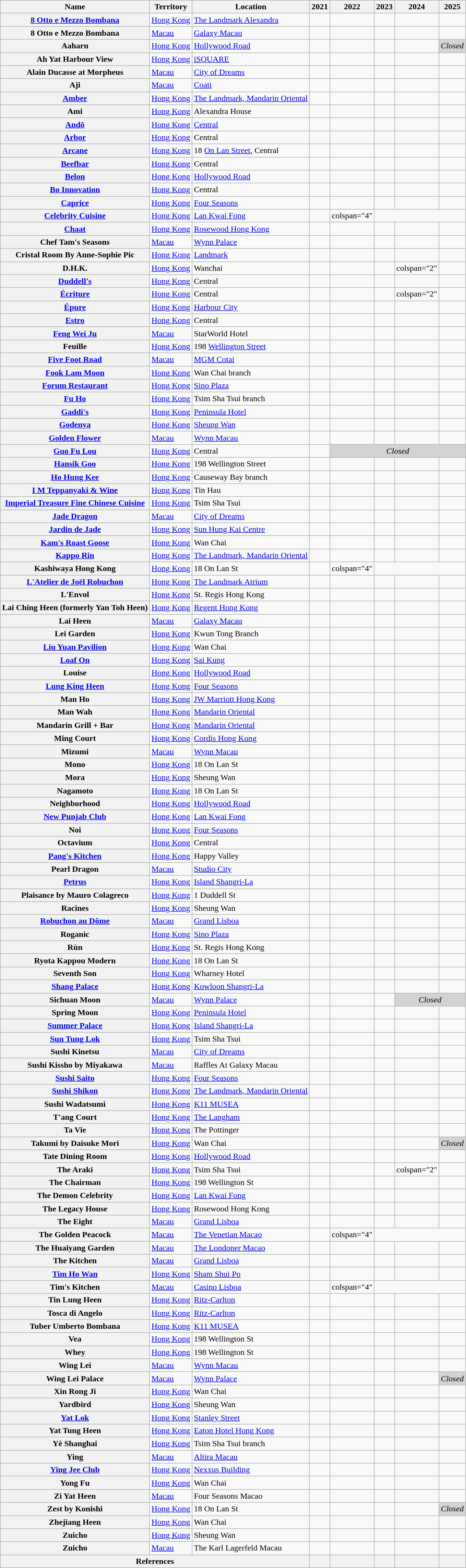<table class="wikitable sortable plainrowheaders" style="text-align:left;"">
<tr>
<th scope="col">Name</th>
<th scope="col">Territory</th>
<th scope="col">Location</th>
<th scope="col">2021</th>
<th scope="col">2022</th>
<th scope="col">2023</th>
<th scope="col">2024</th>
<th scope="col">2025</th>
</tr>
<tr>
<th scope="row"><a href='#'>8 Otto e Mezzo Bombana</a></th>
<td><a href='#'>Hong Kong</a></td>
<td><a href='#'>The Landmark Alexandra</a></td>
<td></td>
<td></td>
<td></td>
<td></td>
<td></td>
</tr>
<tr>
<th scope="row">8 Otto e Mezzo Bombana</th>
<td><a href='#'>Macau</a></td>
<td><a href='#'>Galaxy Macau</a></td>
<td></td>
<td></td>
<td></td>
<td></td>
<td></td>
</tr>
<tr>
<th scope="row">Aaharn</th>
<td><a href='#'>Hong Kong</a></td>
<td><a href='#'>Hollywood Road</a></td>
<td></td>
<td></td>
<td></td>
<td></td>
<td colspan="1" style="text-align: center; background: lightgray;"><em>Closed</em></td>
</tr>
<tr>
<th scope="row">Ah Yat Harbour View</th>
<td><a href='#'>Hong Kong</a></td>
<td><a href='#'>iSQUARE</a></td>
<td></td>
<td></td>
<td></td>
<td></td>
<td></td>
</tr>
<tr>
<th scope="row">Alain Ducasse at Morpheus</th>
<td><a href='#'>Macau</a></td>
<td><a href='#'>City of Dreams</a></td>
<td></td>
<td></td>
<td></td>
<td></td>
<td></td>
</tr>
<tr>
<th scope="row">Aji</th>
<td><a href='#'>Macau</a></td>
<td><a href='#'>Coati</a></td>
<td></td>
<td></td>
<td></td>
<td></td>
<td></td>
</tr>
<tr>
<th scope="row"><a href='#'>Amber</a></th>
<td><a href='#'>Hong Kong</a></td>
<td><a href='#'>The Landmark, Mandarin Oriental</a></td>
<td></td>
<td></td>
<td></td>
<td></td>
<td></td>
</tr>
<tr>
<th scope="row">Ami</th>
<td><a href='#'>Hong Kong</a></td>
<td>Alexandra House</td>
<td></td>
<td></td>
<td></td>
<td></td>
<td></td>
</tr>
<tr>
<th scope="row"><a href='#'>Andō</a></th>
<td><a href='#'>Hong Kong</a></td>
<td><a href='#'>Central</a></td>
<td></td>
<td></td>
<td></td>
<td></td>
<td></td>
</tr>
<tr>
<th scope="row"><a href='#'>Arbor</a></th>
<td><a href='#'>Hong Kong</a></td>
<td>Central</td>
<td></td>
<td></td>
<td></td>
<td></td>
<td></td>
</tr>
<tr>
<th scope="row"><a href='#'>Arcane</a></th>
<td><a href='#'>Hong Kong</a></td>
<td>18 <a href='#'>On Lan Street</a>, Central</td>
<td></td>
<td></td>
<td></td>
<td></td>
<td></td>
</tr>
<tr>
<th scope="row"><a href='#'>Beefbar</a></th>
<td><a href='#'>Hong Kong</a></td>
<td>Central</td>
<td></td>
<td></td>
<td></td>
<td></td>
<td></td>
</tr>
<tr>
<th scope="row"><a href='#'>Belon</a></th>
<td><a href='#'>Hong Kong</a></td>
<td><a href='#'>Hollywood Road</a></td>
<td></td>
<td></td>
<td></td>
<td></td>
<td></td>
</tr>
<tr>
<th scope="row"><a href='#'>Bo Innovation</a></th>
<td><a href='#'>Hong Kong</a></td>
<td>Central</td>
<td></td>
<td></td>
<td></td>
<td></td>
<td></td>
</tr>
<tr>
<th scope="row"><a href='#'>Caprice</a></th>
<td><a href='#'>Hong Kong</a></td>
<td><a href='#'>Four Seasons</a></td>
<td></td>
<td></td>
<td></td>
<td></td>
<td></td>
</tr>
<tr>
<th scope="row"><a href='#'>Celebrity Cuisine</a></th>
<td><a href='#'>Hong Kong</a></td>
<td><a href='#'>Lan Kwai Fong</a></td>
<td></td>
<td>colspan="4" </td>
</tr>
<tr>
<th scope="row"><a href='#'>Chaat</a></th>
<td><a href='#'>Hong Kong</a></td>
<td><a href='#'>Rosewood Hong Kong</a></td>
<td></td>
<td></td>
<td></td>
<td></td>
<td></td>
</tr>
<tr>
<th scope="row">Chef Tam's Seasons</th>
<td><a href='#'>Macau</a></td>
<td><a href='#'>Wynn Palace</a></td>
<td></td>
<td></td>
<td></td>
<td></td>
<td></td>
</tr>
<tr>
<th scope="row">Cristal Room By Anne-Sophie Pic</th>
<td><a href='#'>Hong Kong</a></td>
<td><a href='#'>Landmark</a></td>
<td></td>
<td></td>
<td></td>
<td></td>
<td></td>
</tr>
<tr>
<th scope="row">D.H.K.</th>
<td><a href='#'>Hong Kong</a></td>
<td>Wanchai</td>
<td></td>
<td></td>
<td></td>
<td>colspan="2" </td>
</tr>
<tr>
<th scope="row"><a href='#'>Duddell's</a></th>
<td><a href='#'>Hong Kong</a></td>
<td>Central</td>
<td></td>
<td></td>
<td></td>
<td></td>
<td></td>
</tr>
<tr>
<th scope="row"><a href='#'>Écriture</a></th>
<td><a href='#'>Hong Kong</a></td>
<td>Central</td>
<td></td>
<td></td>
<td></td>
<td>colspan="2" </td>
</tr>
<tr>
<th scope="row"><a href='#'>Épure</a></th>
<td><a href='#'>Hong Kong</a></td>
<td><a href='#'>Harbour City</a></td>
<td></td>
<td></td>
<td></td>
<td></td>
<td></td>
</tr>
<tr>
<th scope="row"><a href='#'>Estro</a></th>
<td><a href='#'>Hong Kong</a></td>
<td>Central</td>
<td></td>
<td></td>
<td></td>
<td></td>
<td></td>
</tr>
<tr>
<th scope="row"><a href='#'>Feng Wei Ju</a></th>
<td><a href='#'>Macau</a></td>
<td>StarWorld Hotel</td>
<td></td>
<td></td>
<td></td>
<td></td>
<td></td>
</tr>
<tr>
<th scope="row">Feuille</th>
<td><a href='#'>Hong Kong</a></td>
<td>198 <a href='#'>Wellington Street</a></td>
<td></td>
<td></td>
<td></td>
<td></td>
<td></td>
</tr>
<tr>
<th scope="row"><a href='#'>Five Foot Road</a></th>
<td><a href='#'>Macau</a></td>
<td><a href='#'>MGM Cotai</a></td>
<td></td>
<td></td>
<td></td>
<td></td>
<td></td>
</tr>
<tr>
<th scope="row"><a href='#'>Fook Lam Moon</a></th>
<td><a href='#'>Hong Kong</a></td>
<td>Wan Chai branch</td>
<td></td>
<td></td>
<td></td>
<td></td>
<td></td>
</tr>
<tr>
<th scope="row"><a href='#'>Forum Restaurant</a></th>
<td><a href='#'>Hong Kong</a></td>
<td><a href='#'>Sino Plaza</a></td>
<td></td>
<td></td>
<td></td>
<td></td>
<td></td>
</tr>
<tr>
<th scope="row"><a href='#'>Fu Ho</a></th>
<td><a href='#'>Hong Kong</a></td>
<td>Tsim Sha Tsui branch</td>
<td></td>
<td></td>
<td></td>
<td></td>
<td></td>
</tr>
<tr>
<th scope="row"><a href='#'>Gaddi's</a></th>
<td><a href='#'>Hong Kong</a></td>
<td><a href='#'>Peninsula Hotel</a></td>
<td></td>
<td></td>
<td></td>
<td></td>
<td></td>
</tr>
<tr>
<th scope="row"><a href='#'>Godenya</a></th>
<td><a href='#'>Hong Kong</a></td>
<td><a href='#'>Sheung Wan</a></td>
<td></td>
<td></td>
<td></td>
<td></td>
<td></td>
</tr>
<tr>
<th scope="row"><a href='#'>Golden Flower</a></th>
<td><a href='#'>Macau</a></td>
<td><a href='#'>Wynn Macau</a></td>
<td></td>
<td></td>
<td></td>
<td></td>
<td></td>
</tr>
<tr>
<th scope="row"><a href='#'>Guo Fu Lou</a></th>
<td><a href='#'>Hong Kong</a></td>
<td>Central</td>
<td></td>
<td colspan="4" style="text-align: center; background: lightgray;"><em>Closed</em></td>
</tr>
<tr>
<th scope="row"><a href='#'>Hansik Goo</a></th>
<td><a href='#'>Hong Kong</a></td>
<td>198 Wellington Street</td>
<td></td>
<td></td>
<td></td>
<td></td>
<td></td>
</tr>
<tr>
<th scope="row"><a href='#'>Ho Hung Kee</a></th>
<td><a href='#'>Hong Kong</a></td>
<td>Causeway Bay branch</td>
<td></td>
<td></td>
<td></td>
<td></td>
<td></td>
</tr>
<tr>
<th scope="row"><a href='#'>I M Teppanyaki & Wine</a></th>
<td><a href='#'>Hong Kong</a></td>
<td>Tin Hau</td>
<td></td>
<td></td>
<td></td>
<td></td>
<td></td>
</tr>
<tr>
<th scope="row"><a href='#'>Imperial Treasure Fine Chinese Cuisine</a></th>
<td><a href='#'>Hong Kong</a></td>
<td>Tsim Sha Tsui</td>
<td></td>
<td></td>
<td></td>
<td></td>
<td></td>
</tr>
<tr>
<th scope="row"><a href='#'>Jade Dragon</a></th>
<td><a href='#'>Macau</a></td>
<td><a href='#'>City of Dreams</a></td>
<td></td>
<td></td>
<td></td>
<td></td>
<td></td>
</tr>
<tr>
<th scope="row"><a href='#'>Jardin de Jade</a></th>
<td><a href='#'>Hong Kong</a></td>
<td><a href='#'>Sun Hung Kai Centre</a></td>
<td></td>
<td></td>
<td></td>
<td></td>
<td></td>
</tr>
<tr>
<th scope="row"><a href='#'>Kam's Roast Goose</a></th>
<td><a href='#'>Hong Kong</a></td>
<td>Wan Chai</td>
<td></td>
<td></td>
<td></td>
<td></td>
<td></td>
</tr>
<tr>
<th scope="row"><a href='#'>Kappo Rin</a></th>
<td><a href='#'>Hong Kong</a></td>
<td><a href='#'>The Landmark, Mandarin Oriental</a></td>
<td></td>
<td></td>
<td></td>
<td></td>
<td></td>
</tr>
<tr>
<th scope="row">Kashiwaya Hong Kong</th>
<td><a href='#'>Hong Kong</a></td>
<td>18 On Lan St</td>
<td></td>
<td>colspan="4" </td>
</tr>
<tr>
<th scope="row"><a href='#'>L'Atelier de Joël Robuchon</a></th>
<td><a href='#'>Hong Kong</a></td>
<td><a href='#'>The Landmark Atrium</a></td>
<td></td>
<td></td>
<td></td>
<td></td>
<td></td>
</tr>
<tr>
<th scope="row">L'Envol</th>
<td><a href='#'>Hong Kong</a></td>
<td>St. Regis Hong Kong</td>
<td></td>
<td></td>
<td></td>
<td></td>
<td></td>
</tr>
<tr>
<th scope="row">Lai Ching Heen (formerly Yan Toh Heen)</th>
<td><a href='#'>Hong Kong</a></td>
<td><a href='#'>Regent Hong Kong</a></td>
<td></td>
<td></td>
<td></td>
<td></td>
<td></td>
</tr>
<tr>
<th scope="row">Lai Heen</th>
<td><a href='#'>Macau</a></td>
<td><a href='#'>Galaxy Macau</a></td>
<td></td>
<td></td>
<td></td>
<td></td>
<td></td>
</tr>
<tr>
<th scope="row">Lei Garden</th>
<td><a href='#'>Hong Kong</a></td>
<td>Kwun Tong Branch</td>
<td></td>
<td></td>
<td></td>
<td></td>
<td></td>
</tr>
<tr>
<th scope="row"><a href='#'>Liu Yuan Pavilion</a></th>
<td><a href='#'>Hong Kong</a></td>
<td>Wan Chai</td>
<td></td>
<td></td>
<td></td>
<td></td>
<td></td>
</tr>
<tr>
<th scope="row"><a href='#'>Loaf On</a></th>
<td><a href='#'>Hong Kong</a></td>
<td><a href='#'>Sai Kung</a></td>
<td></td>
<td></td>
<td></td>
<td></td>
<td></td>
</tr>
<tr>
<th scope="row">Louise</th>
<td><a href='#'>Hong Kong</a></td>
<td><a href='#'>Hollywood Road</a></td>
<td></td>
<td></td>
<td></td>
<td></td>
<td></td>
</tr>
<tr>
<th scope="row"><a href='#'>Lung King Heen</a></th>
<td><a href='#'>Hong Kong</a></td>
<td><a href='#'>Four Seasons</a></td>
<td></td>
<td></td>
<td></td>
<td></td>
<td></td>
</tr>
<tr>
<th scope="row">Man Ho</th>
<td><a href='#'>Hong Kong</a></td>
<td><a href='#'>JW Marriott Hong Kong</a></td>
<td></td>
<td></td>
<td></td>
<td></td>
<td></td>
</tr>
<tr>
<th scope="row">Man Wah</th>
<td><a href='#'>Hong Kong</a></td>
<td><a href='#'>Mandarin Oriental</a></td>
<td></td>
<td></td>
<td></td>
<td></td>
<td></td>
</tr>
<tr>
<th scope="row">Mandarin Grill + Bar</th>
<td><a href='#'>Hong Kong</a></td>
<td><a href='#'>Mandarin Oriental</a></td>
<td></td>
<td></td>
<td></td>
<td></td>
<td></td>
</tr>
<tr>
<th scope="row">Ming Court</th>
<td><a href='#'>Hong Kong</a></td>
<td><a href='#'>Cordis Hong Kong</a></td>
<td></td>
<td></td>
<td></td>
<td></td>
<td></td>
</tr>
<tr>
<th scope="row">Mizumi</th>
<td><a href='#'>Macau</a></td>
<td><a href='#'>Wynn Macau</a></td>
<td></td>
<td></td>
<td></td>
<td></td>
<td></td>
</tr>
<tr>
<th scope="row">Mono</th>
<td><a href='#'>Hong Kong</a></td>
<td>18 On Lan St</td>
<td></td>
<td></td>
<td></td>
<td></td>
<td></td>
</tr>
<tr>
<th scope="row">Mora</th>
<td><a href='#'>Hong Kong</a></td>
<td>Sheung Wan</td>
<td></td>
<td></td>
<td></td>
<td></td>
<td></td>
</tr>
<tr>
<th scope="row">Nagamoto</th>
<td><a href='#'>Hong Kong</a></td>
<td>18 On Lan St</td>
<td></td>
<td></td>
<td></td>
<td></td>
<td></td>
</tr>
<tr>
<th scope="row">Neighborhood</th>
<td><a href='#'>Hong Kong</a></td>
<td><a href='#'>Hollywood Road</a></td>
<td></td>
<td></td>
<td></td>
<td></td>
<td></td>
</tr>
<tr>
<th scope="row"><a href='#'>New Punjab Club</a></th>
<td><a href='#'>Hong Kong</a></td>
<td><a href='#'>Lan Kwai Fong</a></td>
<td></td>
<td></td>
<td></td>
<td></td>
<td></td>
</tr>
<tr>
<th scope="row">Noi</th>
<td><a href='#'>Hong Kong</a></td>
<td><a href='#'>Four Seasons</a></td>
<td></td>
<td></td>
<td></td>
<td></td>
<td></td>
</tr>
<tr>
<th scope="row">Octavium</th>
<td><a href='#'>Hong Kong</a></td>
<td>Central</td>
<td></td>
<td></td>
<td></td>
<td></td>
<td></td>
</tr>
<tr>
<th scope="row"><a href='#'>Pang's Kitchen</a></th>
<td><a href='#'>Hong Kong</a></td>
<td>Happy Valley</td>
<td></td>
<td></td>
<td></td>
<td></td>
<td></td>
</tr>
<tr>
<th scope="row">Pearl Dragon</th>
<td><a href='#'>Macau</a></td>
<td><a href='#'>Studio City</a></td>
<td></td>
<td></td>
<td></td>
<td></td>
<td></td>
</tr>
<tr>
<th scope="row"><a href='#'>Petrus</a></th>
<td><a href='#'>Hong Kong</a></td>
<td><a href='#'>Island Shangri-La</a></td>
<td></td>
<td></td>
<td></td>
<td></td>
<td></td>
</tr>
<tr>
<th scope="row">Plaisance by Mauro Colagreco</th>
<td><a href='#'>Hong Kong</a></td>
<td>1 Duddell St</td>
<td></td>
<td></td>
<td></td>
<td></td>
<td></td>
</tr>
<tr>
<th scope="row">Racines</th>
<td><a href='#'>Hong Kong</a></td>
<td>Sheung Wan</td>
<td></td>
<td></td>
<td></td>
<td></td>
<td></td>
</tr>
<tr>
<th scope="row"><a href='#'>Robuchon au Dôme</a></th>
<td><a href='#'>Macau</a></td>
<td><a href='#'>Grand Lisboa</a></td>
<td></td>
<td></td>
<td></td>
<td></td>
<td></td>
</tr>
<tr>
<th scope="row">Roganic</th>
<td><a href='#'>Hong Kong</a></td>
<td><a href='#'>Sino Plaza</a></td>
<td></td>
<td></td>
<td></td>
<td></td>
<td></td>
</tr>
<tr>
<th scope="row">Rùn</th>
<td><a href='#'>Hong Kong</a></td>
<td>St. Regis Hong Kong</td>
<td></td>
<td></td>
<td></td>
<td></td>
<td></td>
</tr>
<tr>
<th scope="row">Ryota Kappou Modern</th>
<td><a href='#'>Hong Kong</a></td>
<td>18 On Lan St</td>
<td></td>
<td></td>
<td></td>
<td></td>
<td></td>
</tr>
<tr>
<th scope="row">Seventh Son</th>
<td><a href='#'>Hong Kong</a></td>
<td>Wharney Hotel</td>
<td></td>
<td></td>
<td></td>
<td></td>
<td></td>
</tr>
<tr>
<th scope="row"><a href='#'>Shang Palace</a></th>
<td><a href='#'>Hong Kong</a></td>
<td><a href='#'>Kowloon Shangri-La</a></td>
<td></td>
<td></td>
<td></td>
<td></td>
<td></td>
</tr>
<tr>
<th scope="row">Sichuan Moon</th>
<td><a href='#'>Macau</a></td>
<td><a href='#'>Wynn Palace</a></td>
<td></td>
<td></td>
<td></td>
<td colspan="2" style="text-align: center; background: lightgray;"><em>Closed</em></td>
</tr>
<tr>
<th scope="row">Spring Moon</th>
<td><a href='#'>Hong Kong</a></td>
<td><a href='#'>Peninsula Hotel</a></td>
<td></td>
<td></td>
<td></td>
<td></td>
<td></td>
</tr>
<tr>
<th scope="row"><a href='#'>Summer Palace</a></th>
<td><a href='#'>Hong Kong</a></td>
<td><a href='#'>Island Shangri-La</a></td>
<td></td>
<td></td>
<td></td>
<td></td>
<td></td>
</tr>
<tr>
<th scope="row"><a href='#'>Sun Tung Lok</a></th>
<td><a href='#'>Hong Kong</a></td>
<td>Tsim Sha Tsui</td>
<td></td>
<td></td>
<td></td>
<td></td>
<td></td>
</tr>
<tr>
<th scope="row">Sushi Kinetsu</th>
<td><a href='#'>Macau</a></td>
<td><a href='#'>City of Dreams</a></td>
<td></td>
<td></td>
<td></td>
<td></td>
<td></td>
</tr>
<tr>
<th scope="row">Sushi Kissho by Miyakawa</th>
<td><a href='#'>Macau</a></td>
<td>Raffles At Galaxy Macau</td>
<td></td>
<td></td>
<td></td>
<td></td>
<td></td>
</tr>
<tr>
<th scope="row"><a href='#'>Sushi Saito</a></th>
<td><a href='#'>Hong Kong</a></td>
<td><a href='#'>Four Seasons</a></td>
<td></td>
<td></td>
<td></td>
<td></td>
<td></td>
</tr>
<tr>
<th scope="row"><a href='#'>Sushi Shikon</a></th>
<td><a href='#'>Hong Kong</a></td>
<td><a href='#'>The Landmark, Mandarin Oriental</a></td>
<td></td>
<td></td>
<td></td>
<td></td>
<td></td>
</tr>
<tr>
<th scope="row">Sushi Wadatsumi</th>
<td><a href='#'>Hong Kong</a></td>
<td><a href='#'>K11 MUSEA</a></td>
<td></td>
<td></td>
<td></td>
<td></td>
<td></td>
</tr>
<tr>
<th scope="row">T'ang Court</th>
<td><a href='#'>Hong Kong</a></td>
<td><a href='#'>The Langham</a></td>
<td></td>
<td></td>
<td></td>
<td></td>
<td></td>
</tr>
<tr>
<th scope="row">Ta Vie</th>
<td><a href='#'>Hong Kong</a></td>
<td>The Pottinger</td>
<td></td>
<td></td>
<td></td>
<td></td>
<td></td>
</tr>
<tr>
<th scope="row">Takumi by Daisuke Mori</th>
<td><a href='#'>Hong Kong</a></td>
<td>Wan Chai</td>
<td></td>
<td></td>
<td></td>
<td></td>
<td colspan="1" style="text-align: center; background: lightgray;"><em>Closed</em></td>
</tr>
<tr>
<th scope="row">Tate Dining Room</th>
<td><a href='#'>Hong Kong</a></td>
<td><a href='#'>Hollywood Road</a></td>
<td></td>
<td></td>
<td></td>
<td></td>
<td></td>
</tr>
<tr>
<th scope="row">The Araki</th>
<td><a href='#'>Hong Kong</a></td>
<td>Tsim Sha Tsui</td>
<td></td>
<td></td>
<td></td>
<td>colspan="2" </td>
</tr>
<tr>
<th scope="row">The Chairman</th>
<td><a href='#'>Hong Kong</a></td>
<td>198 Wellington St</td>
<td></td>
<td></td>
<td></td>
<td></td>
<td></td>
</tr>
<tr>
<th scope="row">The Demon Celebrity</th>
<td><a href='#'>Hong Kong</a></td>
<td><a href='#'>Lan Kwai Fong</a></td>
<td></td>
<td></td>
<td></td>
<td></td>
<td></td>
</tr>
<tr>
<th scope="row">The Legacy House</th>
<td><a href='#'>Hong Kong</a></td>
<td>Rosewood Hong Kong</td>
<td></td>
<td></td>
<td></td>
<td></td>
<td></td>
</tr>
<tr>
<th scope="row">The Eight</th>
<td><a href='#'>Macau</a></td>
<td><a href='#'>Grand Lisboa</a></td>
<td></td>
<td></td>
<td></td>
<td></td>
<td></td>
</tr>
<tr>
<th scope="row">The Golden Peacock</th>
<td><a href='#'>Macau</a></td>
<td><a href='#'>The Venetian Macao</a></td>
<td></td>
<td>colspan="4" </td>
</tr>
<tr>
<th scope="row">The Huaiyang Garden</th>
<td><a href='#'>Macau</a></td>
<td><a href='#'>The Londoner Macao</a></td>
<td></td>
<td></td>
<td></td>
<td></td>
<td></td>
</tr>
<tr>
<th scope="row">The Kitchen</th>
<td><a href='#'>Macau</a></td>
<td><a href='#'>Grand Lisboa</a></td>
<td></td>
<td></td>
<td></td>
<td></td>
<td></td>
</tr>
<tr>
<th scope="row"><a href='#'>Tim Ho Wan</a></th>
<td><a href='#'>Hong Kong</a></td>
<td><a href='#'>Sham Shui Po</a></td>
<td></td>
<td></td>
<td></td>
<td></td>
<td></td>
</tr>
<tr>
<th scope="row">Tim's Kitchen</th>
<td><a href='#'>Macau</a></td>
<td><a href='#'>Casino Lisboa</a></td>
<td></td>
<td>colspan="4" </td>
</tr>
<tr>
<th scope="row">Tin Lung Heen</th>
<td><a href='#'>Hong Kong</a></td>
<td><a href='#'>Ritz-Carlton</a></td>
<td></td>
<td></td>
<td></td>
<td></td>
<td></td>
</tr>
<tr>
<th scope="row">Tosca di Angelo</th>
<td><a href='#'>Hong Kong</a></td>
<td><a href='#'>Ritz-Carlton</a></td>
<td></td>
<td></td>
<td></td>
<td></td>
<td></td>
</tr>
<tr>
<th scope="row">Tuber Umberto Bombana</th>
<td><a href='#'>Hong Kong</a></td>
<td><a href='#'>K11 MUSEA</a></td>
<td></td>
<td></td>
<td></td>
<td></td>
<td></td>
</tr>
<tr>
<th scope="row">Vea</th>
<td><a href='#'>Hong Kong</a></td>
<td>198 Wellington St</td>
<td></td>
<td></td>
<td></td>
<td></td>
<td></td>
</tr>
<tr>
<th scope="row">Whey</th>
<td><a href='#'>Hong Kong</a></td>
<td>198 Wellington St</td>
<td></td>
<td></td>
<td></td>
<td></td>
<td></td>
</tr>
<tr>
<th scope="row">Wing Lei</th>
<td><a href='#'>Macau</a></td>
<td><a href='#'>Wynn Macau</a></td>
<td></td>
<td></td>
<td></td>
<td></td>
<td></td>
</tr>
<tr>
<th scope="row">Wing Lei Palace</th>
<td><a href='#'>Macau</a></td>
<td><a href='#'>Wynn Palace</a></td>
<td></td>
<td></td>
<td></td>
<td></td>
<td colspan="1" style="text-align: center; background: lightgray;"><em>Closed</em></td>
</tr>
<tr>
<th scope="row">Xin Rong Ji</th>
<td><a href='#'>Hong Kong</a></td>
<td>Wan Chai</td>
<td></td>
<td></td>
<td></td>
<td></td>
<td></td>
</tr>
<tr>
<th scope="row">Yardbird</th>
<td><a href='#'>Hong Kong</a></td>
<td>Sheung Wan</td>
<td></td>
<td></td>
<td></td>
<td></td>
<td></td>
</tr>
<tr>
<th scope="row"><a href='#'>Yat Lok</a></th>
<td><a href='#'>Hong Kong</a></td>
<td><a href='#'>Stanley Street</a></td>
<td></td>
<td></td>
<td></td>
<td></td>
<td></td>
</tr>
<tr>
<th scope="row">Yat Tung Heen</th>
<td><a href='#'>Hong Kong</a></td>
<td><a href='#'>Eaton Hotel Hong Kong</a></td>
<td></td>
<td></td>
<td></td>
<td></td>
<td></td>
</tr>
<tr>
<th scope="row">Yè Shanghai</th>
<td><a href='#'>Hong Kong</a></td>
<td>Tsim Sha Tsui branch</td>
<td></td>
<td></td>
<td></td>
<td></td>
<td></td>
</tr>
<tr>
<th scope="row">Ying</th>
<td><a href='#'>Macau</a></td>
<td><a href='#'>Altira Macau</a></td>
<td></td>
<td></td>
<td></td>
<td></td>
<td></td>
</tr>
<tr>
<th scope="row"><a href='#'>Ying Jee Club</a></th>
<td><a href='#'>Hong Kong</a></td>
<td><a href='#'>Nexxus Building</a></td>
<td></td>
<td></td>
<td></td>
<td></td>
<td></td>
</tr>
<tr>
<th scope="row">Yong Fu</th>
<td><a href='#'>Hong Kong</a></td>
<td>Wan Chai</td>
<td></td>
<td></td>
<td></td>
<td></td>
<td></td>
</tr>
<tr>
<th scope="row">Zi Yat Heen</th>
<td><a href='#'>Macau</a></td>
<td>Four Seasons Macao</td>
<td></td>
<td></td>
<td></td>
<td></td>
<td></td>
</tr>
<tr>
<th scope="row">Zest by Konishi</th>
<td><a href='#'>Hong Kong</a></td>
<td>18 On Lan St</td>
<td></td>
<td></td>
<td></td>
<td></td>
<td colspan="1" style="text-align: center; background: lightgray;"><em>Closed</em></td>
</tr>
<tr>
<th scope="row">Zhejiang Heen</th>
<td><a href='#'>Hong Kong</a></td>
<td>Wan Chai</td>
<td></td>
<td></td>
<td></td>
<td></td>
<td></td>
</tr>
<tr>
<th scope="row">Zuicho</th>
<td><a href='#'>Hong Kong</a></td>
<td>Sheung Wan</td>
<td></td>
<td></td>
<td></td>
<td></td>
<td></td>
</tr>
<tr>
<th scope="row">Zuicho</th>
<td><a href='#'>Macau</a></td>
<td>The Karl Lagerfeld Macau</td>
<td></td>
<td></td>
<td></td>
<td></td>
<td></td>
</tr>
<tr>
<th colspan="3">References</th>
<th></th>
<th></th>
<th></th>
<th></th>
<th></th>
</tr>
</table>
